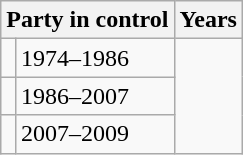<table class="wikitable">
<tr>
<th colspan="2">Party in control</th>
<th>Years</th>
</tr>
<tr>
<td></td>
<td>1974–1986</td>
</tr>
<tr>
<td></td>
<td>1986–2007</td>
</tr>
<tr>
<td></td>
<td>2007–2009</td>
</tr>
</table>
